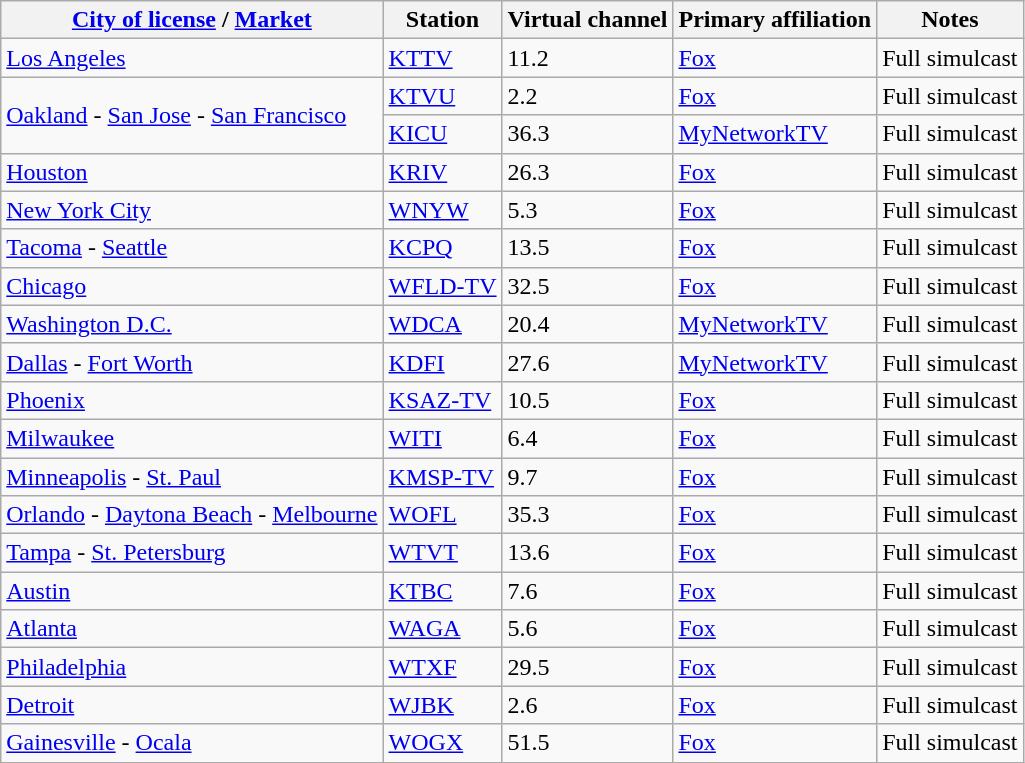<table class="wikitable sortable">
<tr>
<th><a href='#'>City of license</a> / <a href='#'>Market</a></th>
<th>Station</th>
<th>Virtual channel</th>
<th>Primary affiliation<br></th>
<th>Notes</th>
</tr>
<tr>
<td><a href='#'>Los Angeles</a></td>
<td><a href='#'>KTTV</a></td>
<td>11.2</td>
<td><a href='#'>Fox</a></td>
<td>Full simulcast</td>
</tr>
<tr>
<td rowspan=2><a href='#'>Oakland</a> - <a href='#'>San Jose</a> - <a href='#'>San Francisco</a></td>
<td><a href='#'>KTVU</a></td>
<td>2.2</td>
<td><a href='#'>Fox</a></td>
<td>Full simulcast</td>
</tr>
<tr>
<td><a href='#'>KICU</a></td>
<td>36.3</td>
<td><a href='#'>MyNetworkTV</a></td>
<td>Full simulcast</td>
</tr>
<tr>
<td><a href='#'>Houston</a></td>
<td><a href='#'>KRIV</a></td>
<td>26.3</td>
<td><a href='#'>Fox</a></td>
<td>Full simulcast</td>
</tr>
<tr>
<td><a href='#'>New York City</a></td>
<td><a href='#'>WNYW</a></td>
<td>5.3</td>
<td><a href='#'>Fox</a></td>
<td>Full simulcast</td>
</tr>
<tr>
<td><a href='#'>Tacoma</a> - <a href='#'>Seattle</a></td>
<td><a href='#'>KCPQ</a></td>
<td>13.5</td>
<td><a href='#'>Fox</a></td>
<td>Full simulcast</td>
</tr>
<tr>
<td><a href='#'>Chicago</a></td>
<td><a href='#'>WFLD-TV</a></td>
<td>32.5</td>
<td><a href='#'>Fox</a></td>
<td>Full simulcast</td>
</tr>
<tr>
<td><a href='#'>Washington D.C.</a></td>
<td><a href='#'>WDCA</a></td>
<td>20.4</td>
<td><a href='#'>MyNetworkTV</a></td>
<td>Full simulcast</td>
</tr>
<tr>
<td><a href='#'>Dallas</a> - <a href='#'>Fort Worth</a></td>
<td><a href='#'>KDFI</a></td>
<td>27.6</td>
<td><a href='#'>MyNetworkTV</a></td>
<td>Full simulcast</td>
</tr>
<tr>
<td><a href='#'>Phoenix</a></td>
<td><a href='#'>KSAZ-TV</a></td>
<td>10.5</td>
<td><a href='#'>Fox</a></td>
<td>Full simulcast</td>
</tr>
<tr>
<td><a href='#'>Milwaukee</a></td>
<td><a href='#'>WITI</a></td>
<td>6.4</td>
<td><a href='#'>Fox</a></td>
<td>Full simulcast</td>
</tr>
<tr>
<td><a href='#'>Minneapolis</a> - <a href='#'>St. Paul</a></td>
<td><a href='#'>KMSP-TV</a></td>
<td>9.7</td>
<td><a href='#'>Fox</a></td>
<td>Full simulcast</td>
</tr>
<tr>
<td><a href='#'>Orlando</a> - <a href='#'>Daytona Beach</a> - <a href='#'>Melbourne</a></td>
<td><a href='#'>WOFL</a></td>
<td>35.3</td>
<td><a href='#'>Fox</a></td>
<td>Full simulcast</td>
</tr>
<tr>
<td><a href='#'>Tampa</a> - <a href='#'>St. Petersburg</a></td>
<td><a href='#'>WTVT</a></td>
<td>13.6</td>
<td><a href='#'>Fox</a></td>
<td>Full simulcast</td>
</tr>
<tr>
<td><a href='#'>Austin</a></td>
<td><a href='#'>KTBC</a></td>
<td>7.6</td>
<td><a href='#'>Fox</a></td>
<td>Full simulcast</td>
</tr>
<tr>
<td><a href='#'>Atlanta</a></td>
<td><a href='#'>WAGA</a></td>
<td>5.6</td>
<td><a href='#'>Fox</a></td>
<td>Full simulcast</td>
</tr>
<tr>
<td><a href='#'>Philadelphia</a></td>
<td><a href='#'>WTXF</a></td>
<td>29.5</td>
<td><a href='#'>Fox</a></td>
<td>Full simulcast</td>
</tr>
<tr>
<td><a href='#'>Detroit</a></td>
<td><a href='#'>WJBK</a></td>
<td>2.6</td>
<td><a href='#'>Fox</a></td>
<td>Full simulcast</td>
</tr>
<tr>
<td><a href='#'>Gainesville</a> - <a href='#'>Ocala</a></td>
<td><a href='#'>WOGX</a></td>
<td>51.5</td>
<td><a href='#'>Fox</a></td>
<td>Full simulcast</td>
</tr>
</table>
